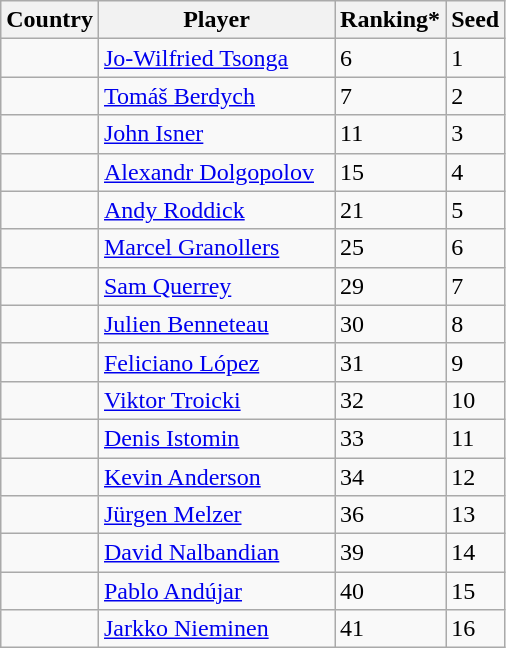<table class="wikitable" border="1">
<tr>
<th>Country</th>
<th width=150>Player</th>
<th>Ranking*</th>
<th>Seed</th>
</tr>
<tr>
<td></td>
<td><a href='#'>Jo-Wilfried Tsonga</a></td>
<td>6</td>
<td>1</td>
</tr>
<tr>
<td></td>
<td><a href='#'>Tomáš Berdych</a></td>
<td>7</td>
<td>2</td>
</tr>
<tr>
<td></td>
<td><a href='#'>John Isner</a></td>
<td>11</td>
<td>3</td>
</tr>
<tr>
<td></td>
<td><a href='#'>Alexandr Dolgopolov</a></td>
<td>15</td>
<td>4</td>
</tr>
<tr>
<td></td>
<td><a href='#'>Andy Roddick</a></td>
<td>21</td>
<td>5</td>
</tr>
<tr>
<td></td>
<td><a href='#'>Marcel Granollers</a></td>
<td>25</td>
<td>6</td>
</tr>
<tr>
<td></td>
<td><a href='#'>Sam Querrey</a></td>
<td>29</td>
<td>7</td>
</tr>
<tr>
<td></td>
<td><a href='#'>Julien Benneteau</a></td>
<td>30</td>
<td>8</td>
</tr>
<tr>
<td></td>
<td><a href='#'>Feliciano López</a></td>
<td>31</td>
<td>9</td>
</tr>
<tr>
<td></td>
<td><a href='#'>Viktor Troicki</a></td>
<td>32</td>
<td>10</td>
</tr>
<tr>
<td></td>
<td><a href='#'>Denis Istomin</a></td>
<td>33</td>
<td>11</td>
</tr>
<tr>
<td></td>
<td><a href='#'>Kevin Anderson</a></td>
<td>34</td>
<td>12</td>
</tr>
<tr>
<td></td>
<td><a href='#'>Jürgen Melzer</a></td>
<td>36</td>
<td>13</td>
</tr>
<tr>
<td></td>
<td><a href='#'>David Nalbandian</a></td>
<td>39</td>
<td>14</td>
</tr>
<tr>
<td></td>
<td><a href='#'>Pablo Andújar</a></td>
<td>40</td>
<td>15</td>
</tr>
<tr>
<td></td>
<td><a href='#'>Jarkko Nieminen</a></td>
<td>41</td>
<td>16</td>
</tr>
</table>
